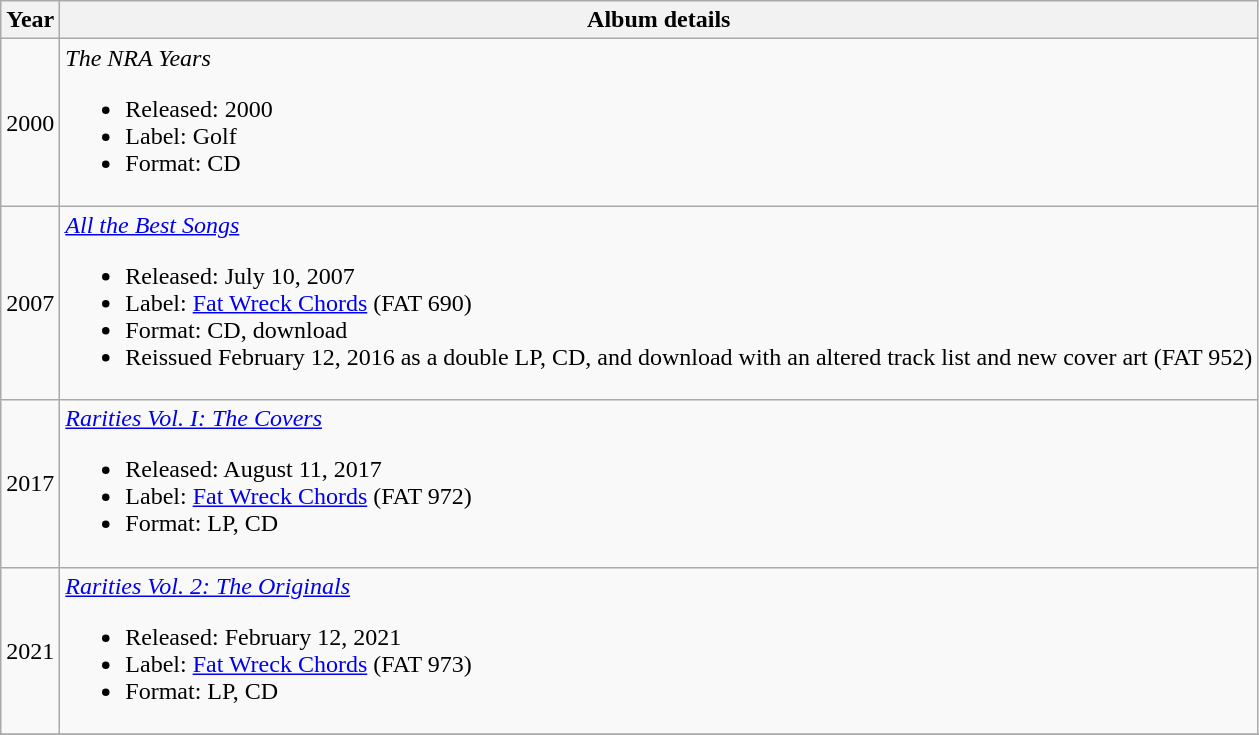<table class ="wikitable">
<tr>
<th>Year</th>
<th>Album details</th>
</tr>
<tr>
<td>2000</td>
<td><em>The NRA Years</em><br><ul><li>Released: 2000</li><li>Label: Golf</li><li>Format: CD</li></ul></td>
</tr>
<tr>
<td>2007</td>
<td><em><a href='#'>All the Best Songs</a></em><br><ul><li>Released: July 10, 2007</li><li>Label: <a href='#'>Fat Wreck Chords</a> (FAT 690)</li><li>Format: CD, download</li><li>Reissued February 12, 2016 as a double LP, CD, and download with an altered track list and new cover art (FAT 952)</li></ul></td>
</tr>
<tr>
<td>2017</td>
<td><em><a href='#'>Rarities Vol. I: The Covers</a></em><br><ul><li>Released: August 11, 2017</li><li>Label: <a href='#'>Fat Wreck Chords</a> (FAT 972)</li><li>Format: LP, CD</li></ul></td>
</tr>
<tr>
<td>2021</td>
<td><em><a href='#'>Rarities Vol. 2: The Originals</a></em><br><ul><li>Released: February 12, 2021</li><li>Label: <a href='#'>Fat Wreck Chords</a> (FAT 973)</li><li>Format: LP, CD</li></ul></td>
</tr>
<tr>
</tr>
</table>
